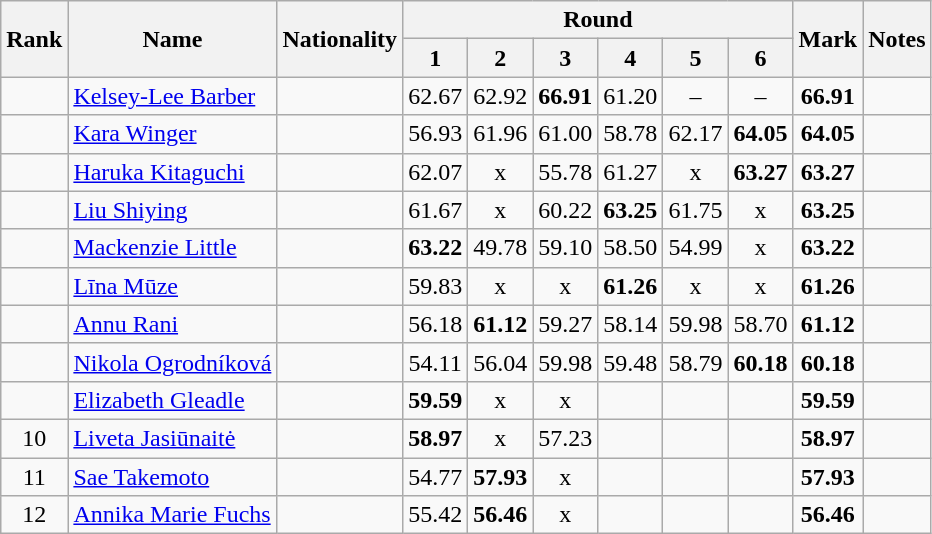<table class="wikitable sortable" style="text-align:center">
<tr>
<th rowspan=2>Rank</th>
<th rowspan=2>Name</th>
<th rowspan=2>Nationality</th>
<th colspan=6>Round</th>
<th rowspan=2>Mark</th>
<th rowspan=2>Notes</th>
</tr>
<tr>
<th>1</th>
<th>2</th>
<th>3</th>
<th>4</th>
<th>5</th>
<th>6</th>
</tr>
<tr>
<td></td>
<td align=left><a href='#'>Kelsey-Lee Barber</a></td>
<td align=left></td>
<td>62.67</td>
<td>62.92</td>
<td><strong>66.91</strong></td>
<td>61.20</td>
<td>–</td>
<td>–</td>
<td><strong>66.91</strong></td>
<td></td>
</tr>
<tr>
<td></td>
<td align=left><a href='#'>Kara Winger</a></td>
<td align=left></td>
<td>56.93</td>
<td>61.96</td>
<td>61.00</td>
<td>58.78</td>
<td>62.17</td>
<td><strong>64.05</strong></td>
<td><strong>64.05</strong></td>
<td></td>
</tr>
<tr>
<td></td>
<td align=left><a href='#'>Haruka Kitaguchi</a></td>
<td align=left></td>
<td>62.07</td>
<td>x</td>
<td>55.78</td>
<td>61.27</td>
<td>x</td>
<td><strong>63.27</strong></td>
<td><strong>63.27</strong></td>
<td></td>
</tr>
<tr>
<td></td>
<td align=left><a href='#'>Liu Shiying</a></td>
<td align=left></td>
<td>61.67</td>
<td>x</td>
<td>60.22</td>
<td><strong>63.25</strong></td>
<td>61.75</td>
<td>x</td>
<td><strong>63.25</strong></td>
<td></td>
</tr>
<tr>
<td></td>
<td align=left><a href='#'>Mackenzie Little</a></td>
<td align=left></td>
<td><strong>63.22</strong></td>
<td>49.78</td>
<td>59.10</td>
<td>58.50</td>
<td>54.99</td>
<td>x</td>
<td><strong>63.22</strong></td>
<td></td>
</tr>
<tr>
<td></td>
<td align=left><a href='#'>Līna Mūze</a></td>
<td align=left></td>
<td>59.83</td>
<td>x</td>
<td>x</td>
<td><strong>61.26</strong></td>
<td>x</td>
<td>x</td>
<td><strong>61.26</strong></td>
<td></td>
</tr>
<tr>
<td></td>
<td align=left><a href='#'>Annu Rani</a></td>
<td align=left></td>
<td>56.18</td>
<td><strong>61.12</strong></td>
<td>59.27</td>
<td>58.14</td>
<td>59.98</td>
<td>58.70</td>
<td><strong>61.12</strong></td>
<td></td>
</tr>
<tr>
<td></td>
<td align=left><a href='#'>Nikola Ogrodníková</a></td>
<td align=left></td>
<td>54.11</td>
<td>56.04</td>
<td>59.98</td>
<td>59.48</td>
<td>58.79</td>
<td><strong>60.18</strong></td>
<td><strong>60.18</strong></td>
<td></td>
</tr>
<tr>
<td></td>
<td align=left><a href='#'>Elizabeth Gleadle</a></td>
<td align=left></td>
<td><strong>59.59</strong></td>
<td>x</td>
<td>x</td>
<td></td>
<td></td>
<td></td>
<td><strong>59.59</strong></td>
<td></td>
</tr>
<tr>
<td>10</td>
<td align=left><a href='#'>Liveta Jasiūnaitė</a></td>
<td align=left></td>
<td><strong>58.97</strong></td>
<td>x</td>
<td>57.23</td>
<td></td>
<td></td>
<td></td>
<td><strong>58.97</strong></td>
<td></td>
</tr>
<tr>
<td>11</td>
<td align=left><a href='#'>Sae Takemoto</a></td>
<td align=left></td>
<td>54.77</td>
<td><strong>57.93</strong></td>
<td>x</td>
<td></td>
<td></td>
<td></td>
<td><strong>57.93</strong></td>
<td></td>
</tr>
<tr>
<td>12</td>
<td align=left><a href='#'>Annika Marie Fuchs</a></td>
<td align=left></td>
<td>55.42</td>
<td><strong>56.46</strong></td>
<td>x</td>
<td></td>
<td></td>
<td></td>
<td><strong>56.46</strong></td>
<td></td>
</tr>
</table>
